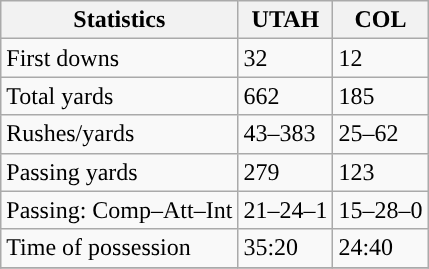<table class="wikitable" style="float: left;">
<tr>
<th>Statistics</th>
<th>UTAH</th>
<th>COL</th>
</tr>
<tr>
<td>First downs</td>
<td>32</td>
<td>12</td>
</tr>
<tr>
<td>Total yards</td>
<td>662</td>
<td>185</td>
</tr>
<tr>
<td>Rushes/yards</td>
<td>43–383</td>
<td>25–62</td>
</tr>
<tr>
<td>Passing yards</td>
<td>279</td>
<td>123</td>
</tr>
<tr>
<td>Passing: Comp–Att–Int</td>
<td>21–24–1</td>
<td>15–28–0</td>
</tr>
<tr>
<td>Time of possession</td>
<td>35:20</td>
<td>24:40</td>
</tr>
<tr>
</tr>
</table>
